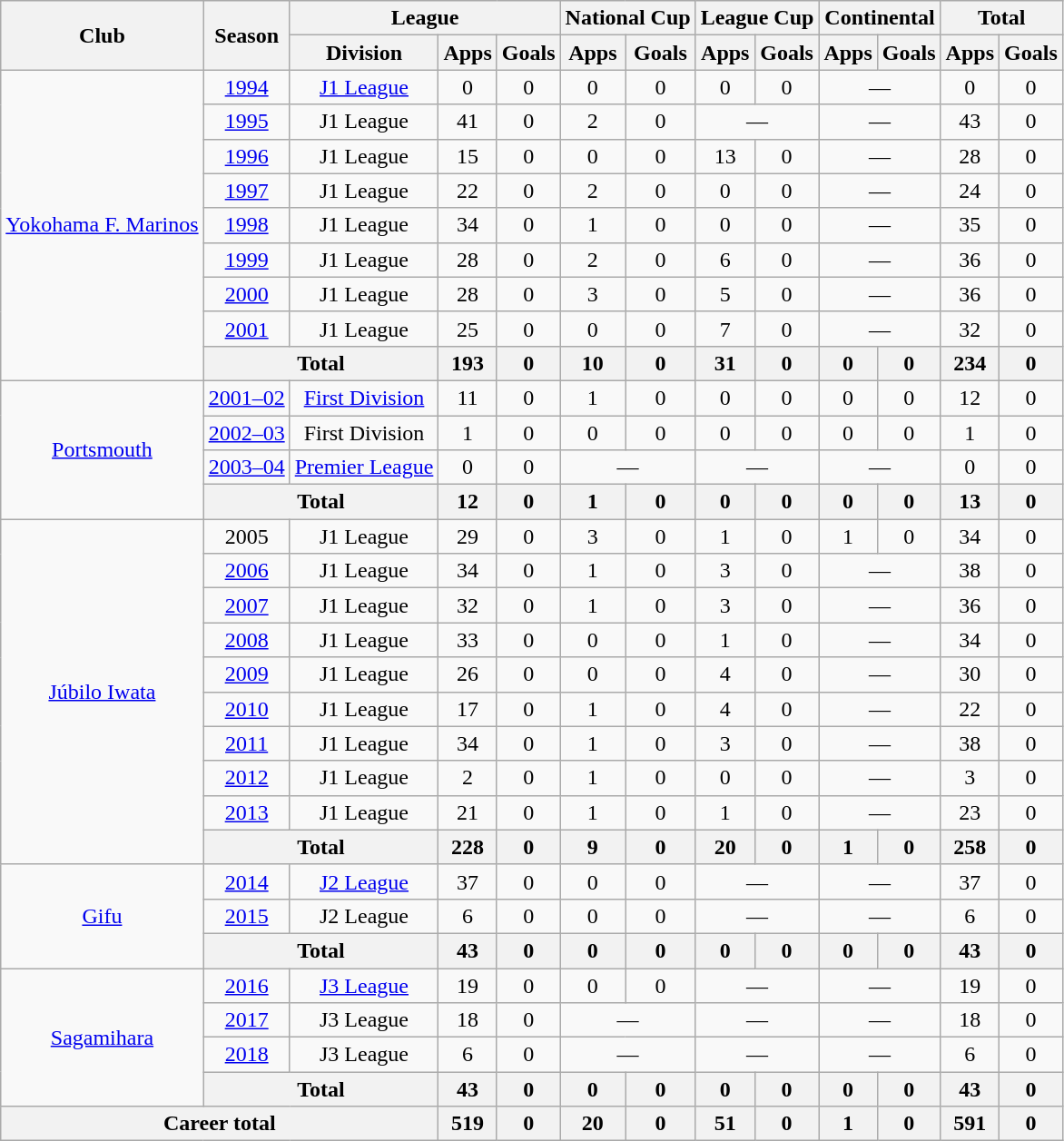<table class="wikitable" style="text-align:center">
<tr>
<th rowspan="2">Club</th>
<th rowspan="2">Season</th>
<th colspan="3">League</th>
<th colspan="2">National Cup</th>
<th colspan="2">League Cup</th>
<th colspan="2">Continental</th>
<th colspan="2">Total</th>
</tr>
<tr>
<th>Division</th>
<th>Apps</th>
<th>Goals</th>
<th>Apps</th>
<th>Goals</th>
<th>Apps</th>
<th>Goals</th>
<th>Apps</th>
<th>Goals</th>
<th>Apps</th>
<th>Goals</th>
</tr>
<tr>
<td rowspan="9"><a href='#'>Yokohama F. Marinos</a></td>
<td><a href='#'>1994</a></td>
<td><a href='#'>J1 League</a></td>
<td>0</td>
<td>0</td>
<td>0</td>
<td>0</td>
<td>0</td>
<td>0</td>
<td colspan="2">—</td>
<td>0</td>
<td>0</td>
</tr>
<tr>
<td><a href='#'>1995</a></td>
<td>J1 League</td>
<td>41</td>
<td>0</td>
<td>2</td>
<td>0</td>
<td colspan="2">—</td>
<td colspan="2">—</td>
<td>43</td>
<td>0</td>
</tr>
<tr>
<td><a href='#'>1996</a></td>
<td>J1 League</td>
<td>15</td>
<td>0</td>
<td>0</td>
<td>0</td>
<td>13</td>
<td>0</td>
<td colspan="2">—</td>
<td>28</td>
<td>0</td>
</tr>
<tr>
<td><a href='#'>1997</a></td>
<td>J1 League</td>
<td>22</td>
<td>0</td>
<td>2</td>
<td>0</td>
<td>0</td>
<td>0</td>
<td colspan="2">—</td>
<td>24</td>
<td>0</td>
</tr>
<tr>
<td><a href='#'>1998</a></td>
<td>J1 League</td>
<td>34</td>
<td>0</td>
<td>1</td>
<td>0</td>
<td>0</td>
<td>0</td>
<td colspan="2">—</td>
<td>35</td>
<td>0</td>
</tr>
<tr>
<td><a href='#'>1999</a></td>
<td>J1 League</td>
<td>28</td>
<td>0</td>
<td>2</td>
<td>0</td>
<td>6</td>
<td>0</td>
<td colspan="2">—</td>
<td>36</td>
<td>0</td>
</tr>
<tr>
<td><a href='#'>2000</a></td>
<td>J1 League</td>
<td>28</td>
<td>0</td>
<td>3</td>
<td>0</td>
<td>5</td>
<td>0</td>
<td colspan="2">—</td>
<td>36</td>
<td>0</td>
</tr>
<tr>
<td><a href='#'>2001</a></td>
<td>J1 League</td>
<td>25</td>
<td>0</td>
<td>0</td>
<td>0</td>
<td>7</td>
<td>0</td>
<td colspan="2">—</td>
<td>32</td>
<td>0</td>
</tr>
<tr>
<th colspan="2">Total</th>
<th>193</th>
<th>0</th>
<th>10</th>
<th>0</th>
<th>31</th>
<th>0</th>
<th>0</th>
<th>0</th>
<th>234</th>
<th>0</th>
</tr>
<tr>
<td rowspan="4"><a href='#'>Portsmouth</a></td>
<td><a href='#'>2001–02</a></td>
<td><a href='#'>First Division</a></td>
<td>11</td>
<td>0</td>
<td>1</td>
<td>0</td>
<td>0</td>
<td>0</td>
<td>0</td>
<td>0</td>
<td>12</td>
<td>0</td>
</tr>
<tr>
<td><a href='#'>2002–03</a></td>
<td>First Division</td>
<td>1</td>
<td>0</td>
<td>0</td>
<td>0</td>
<td>0</td>
<td>0</td>
<td>0</td>
<td>0</td>
<td>1</td>
<td>0</td>
</tr>
<tr>
<td><a href='#'>2003–04</a></td>
<td><a href='#'>Premier League</a></td>
<td>0</td>
<td>0</td>
<td colspan="2">—</td>
<td colspan="2">—</td>
<td colspan="2">—</td>
<td>0</td>
<td>0</td>
</tr>
<tr>
<th colspan="2">Total</th>
<th>12</th>
<th>0</th>
<th>1</th>
<th>0</th>
<th>0</th>
<th>0</th>
<th>0</th>
<th>0</th>
<th>13</th>
<th>0</th>
</tr>
<tr>
<td rowspan="10"><a href='#'>Júbilo Iwata</a></td>
<td>2005</td>
<td>J1 League</td>
<td>29</td>
<td>0</td>
<td>3</td>
<td>0</td>
<td>1</td>
<td>0</td>
<td>1</td>
<td>0</td>
<td>34</td>
<td>0</td>
</tr>
<tr>
<td><a href='#'>2006</a></td>
<td>J1 League</td>
<td>34</td>
<td>0</td>
<td>1</td>
<td>0</td>
<td>3</td>
<td>0</td>
<td colspan="2">—</td>
<td>38</td>
<td>0</td>
</tr>
<tr>
<td><a href='#'>2007</a></td>
<td>J1 League</td>
<td>32</td>
<td>0</td>
<td>1</td>
<td>0</td>
<td>3</td>
<td>0</td>
<td colspan="2">—</td>
<td>36</td>
<td>0</td>
</tr>
<tr>
<td><a href='#'>2008</a></td>
<td>J1 League</td>
<td>33</td>
<td>0</td>
<td>0</td>
<td>0</td>
<td>1</td>
<td>0</td>
<td colspan="2">—</td>
<td>34</td>
<td>0</td>
</tr>
<tr>
<td><a href='#'>2009</a></td>
<td>J1 League</td>
<td>26</td>
<td>0</td>
<td>0</td>
<td>0</td>
<td>4</td>
<td>0</td>
<td colspan="2">—</td>
<td>30</td>
<td>0</td>
</tr>
<tr>
<td><a href='#'>2010</a></td>
<td>J1 League</td>
<td>17</td>
<td>0</td>
<td>1</td>
<td>0</td>
<td>4</td>
<td>0</td>
<td colspan="2">—</td>
<td>22</td>
<td>0</td>
</tr>
<tr>
<td><a href='#'>2011</a></td>
<td>J1 League</td>
<td>34</td>
<td>0</td>
<td>1</td>
<td>0</td>
<td>3</td>
<td>0</td>
<td colspan="2">—</td>
<td>38</td>
<td>0</td>
</tr>
<tr>
<td><a href='#'>2012</a></td>
<td>J1 League</td>
<td>2</td>
<td>0</td>
<td>1</td>
<td>0</td>
<td>0</td>
<td>0</td>
<td colspan="2">—</td>
<td>3</td>
<td>0</td>
</tr>
<tr>
<td><a href='#'>2013</a></td>
<td>J1 League</td>
<td>21</td>
<td>0</td>
<td>1</td>
<td>0</td>
<td>1</td>
<td>0</td>
<td colspan="2">—</td>
<td>23</td>
<td>0</td>
</tr>
<tr>
<th colspan="2">Total</th>
<th>228</th>
<th>0</th>
<th>9</th>
<th>0</th>
<th>20</th>
<th>0</th>
<th>1</th>
<th>0</th>
<th>258</th>
<th>0</th>
</tr>
<tr>
<td rowspan="3"><a href='#'>Gifu</a></td>
<td><a href='#'>2014</a></td>
<td><a href='#'>J2 League</a></td>
<td>37</td>
<td>0</td>
<td>0</td>
<td>0</td>
<td colspan="2">—</td>
<td colspan="2">—</td>
<td>37</td>
<td>0</td>
</tr>
<tr>
<td><a href='#'>2015</a></td>
<td>J2 League</td>
<td>6</td>
<td>0</td>
<td>0</td>
<td>0</td>
<td colspan="2">—</td>
<td colspan="2">—</td>
<td>6</td>
<td>0</td>
</tr>
<tr>
<th colspan="2">Total</th>
<th>43</th>
<th>0</th>
<th>0</th>
<th>0</th>
<th>0</th>
<th>0</th>
<th>0</th>
<th>0</th>
<th>43</th>
<th>0</th>
</tr>
<tr>
<td rowspan="4"><a href='#'>Sagamihara</a></td>
<td><a href='#'>2016</a></td>
<td><a href='#'>J3 League</a></td>
<td>19</td>
<td>0</td>
<td>0</td>
<td>0</td>
<td colspan="2">—</td>
<td colspan="2">—</td>
<td>19</td>
<td>0</td>
</tr>
<tr>
<td><a href='#'>2017</a></td>
<td>J3 League</td>
<td>18</td>
<td>0</td>
<td colspan="2">—</td>
<td colspan="2">—</td>
<td colspan="2">—</td>
<td>18</td>
<td>0</td>
</tr>
<tr>
<td><a href='#'>2018</a></td>
<td>J3 League</td>
<td>6</td>
<td>0</td>
<td colspan="2">—</td>
<td colspan="2">—</td>
<td colspan="2">—</td>
<td>6</td>
<td>0</td>
</tr>
<tr>
<th colspan="2">Total</th>
<th>43</th>
<th>0</th>
<th>0</th>
<th>0</th>
<th>0</th>
<th>0</th>
<th>0</th>
<th>0</th>
<th>43</th>
<th>0</th>
</tr>
<tr>
<th colspan="3">Career total</th>
<th>519</th>
<th>0</th>
<th>20</th>
<th>0</th>
<th>51</th>
<th>0</th>
<th>1</th>
<th>0</th>
<th>591</th>
<th>0</th>
</tr>
</table>
